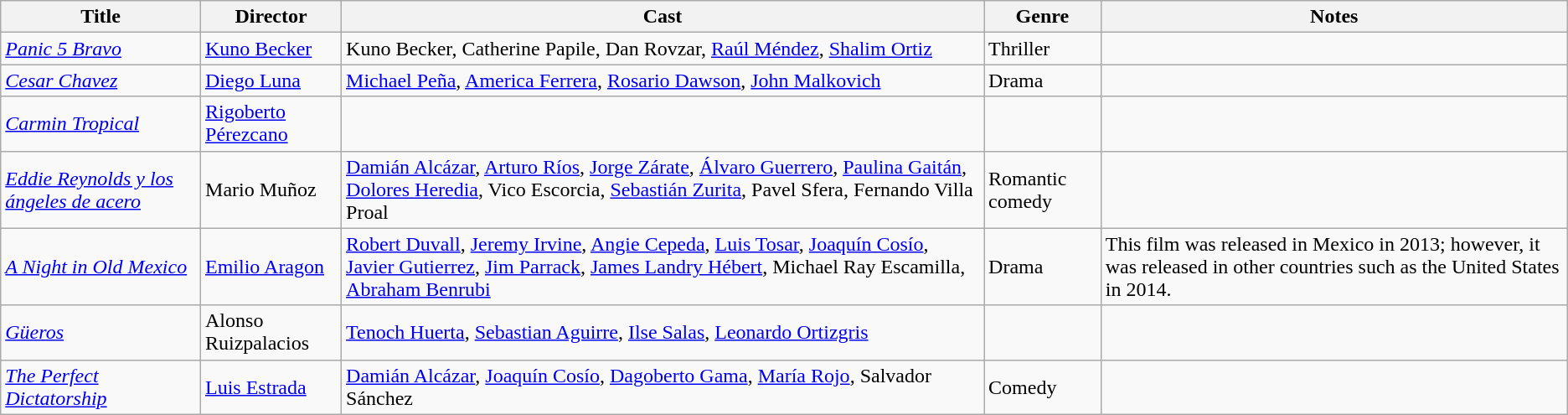<table class="wikitable sortable">
<tr>
<th>Title</th>
<th>Director</th>
<th>Cast</th>
<th>Genre</th>
<th>Notes</th>
</tr>
<tr>
<td><span></span><em><a href='#'>Panic 5 Bravo</a></em></td>
<td><a href='#'>Kuno Becker</a></td>
<td>Kuno Becker, Catherine Papile, Dan Rovzar, <a href='#'>Raúl Méndez</a>, <a href='#'>Shalim Ortiz</a></td>
<td>Thriller</td>
<td></td>
</tr>
<tr>
<td><span></span><em><a href='#'>Cesar Chavez</a> </em></td>
<td><a href='#'>Diego Luna</a></td>
<td><a href='#'>Michael Peña</a>, <a href='#'>America Ferrera</a>, <a href='#'>Rosario Dawson</a>, <a href='#'>John Malkovich</a></td>
<td>Drama</td>
<td></td>
</tr>
<tr>
<td><span></span><em><a href='#'>Carmin Tropical</a></em></td>
<td><a href='#'>Rigoberto Pérezcano</a></td>
<td></td>
<td></td>
<td></td>
</tr>
<tr>
<td><em><a href='#'>Eddie Reynolds y los ángeles de acero</a></em></td>
<td>Mario Muñoz</td>
<td><a href='#'>Damián Alcázar</a>, <a href='#'>Arturo Ríos</a>, <a href='#'>Jorge Zárate</a>, <a href='#'>Álvaro Guerrero</a>, <a href='#'>Paulina Gaitán</a>, <a href='#'>Dolores Heredia</a>, Vico Escorcia, <a href='#'>Sebastián Zurita</a>, Pavel Sfera, Fernando Villa Proal</td>
<td>Romantic comedy</td>
<td></td>
</tr>
<tr>
<td><span></span><em><a href='#'>A Night in Old Mexico</a></em></td>
<td><a href='#'>Emilio Aragon</a></td>
<td><a href='#'>Robert Duvall</a>, <a href='#'>Jeremy Irvine</a>, <a href='#'>Angie Cepeda</a>, <a href='#'>Luis Tosar</a>, <a href='#'>Joaquín Cosío</a>, <a href='#'>Javier Gutierrez</a>, <a href='#'>Jim Parrack</a>, <a href='#'>James Landry Hébert</a>, Michael Ray Escamilla, <a href='#'>Abraham Benrubi</a></td>
<td>Drama</td>
<td>This film was released in Mexico in 2013; however, it was released in other countries such as the United States in 2014.</td>
</tr>
<tr>
<td><span></span><em><a href='#'>Güeros</a></em></td>
<td>Alonso Ruizpalacios</td>
<td><a href='#'>Tenoch Huerta</a>, <a href='#'>Sebastian Aguirre</a>, <a href='#'>Ilse Salas</a>, <a href='#'>Leonardo Ortizgris</a></td>
<td></td>
<td></td>
</tr>
<tr>
<td><span></span><em><a href='#'>The Perfect Dictatorship</a></em></td>
<td><a href='#'>Luis Estrada</a></td>
<td><a href='#'>Damián Alcázar</a>, <a href='#'>Joaquín Cosío</a>, <a href='#'>Dagoberto Gama</a>, <a href='#'>María Rojo</a>, Salvador Sánchez</td>
<td>Comedy</td>
<td></td>
</tr>
</table>
